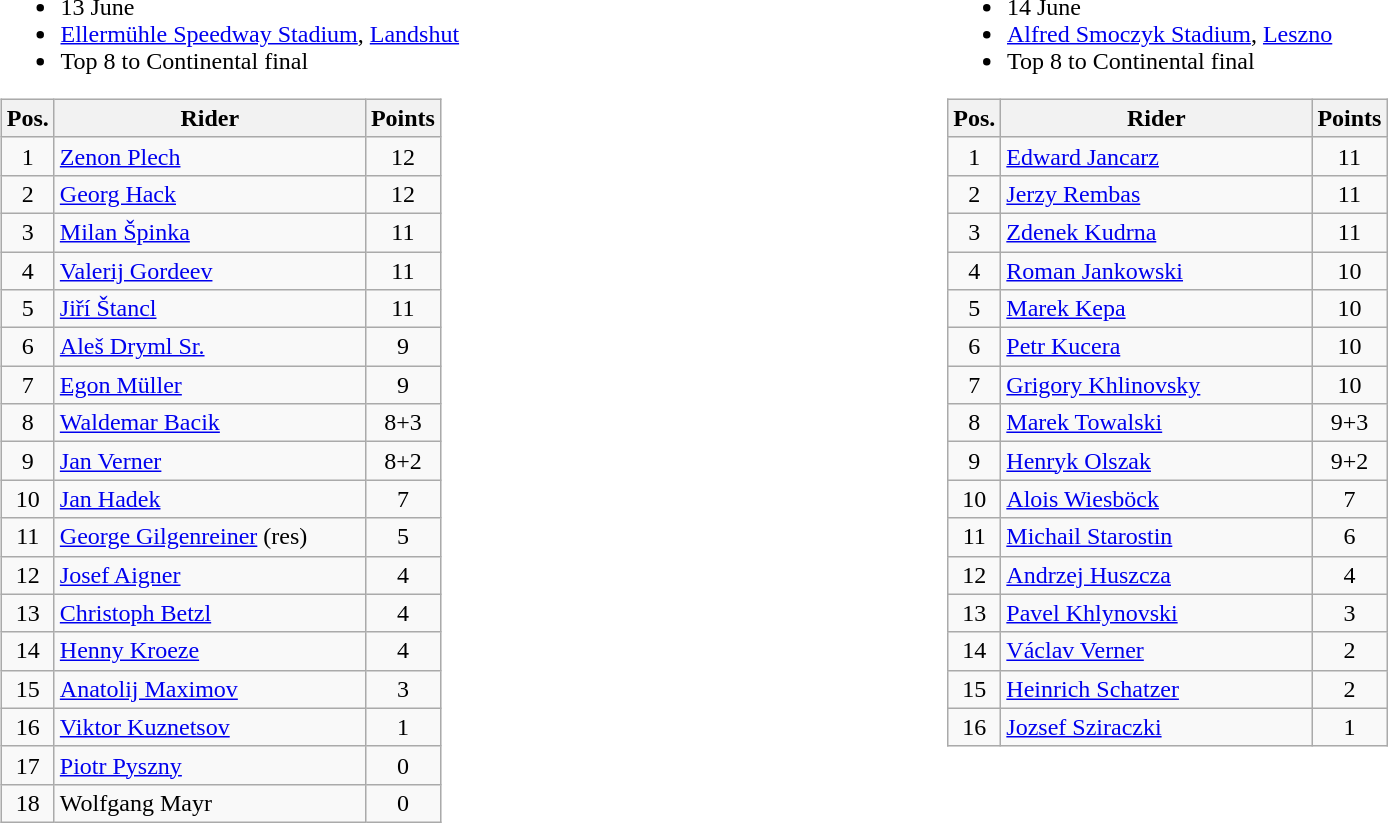<table width=100%>
<tr>
<td width=50% valign=top><br><ul><li>13 June</li><li> <a href='#'>Ellermühle Speedway Stadium</a>, <a href='#'>Landshut</a></li><li>Top 8 to Continental final</li></ul><table class="wikitable" style="text-align:center;">
<tr>
<th width=25px>Pos.</th>
<th width=200px>Rider</th>
<th width=40px>Points</th>
</tr>
<tr>
<td>1</td>
<td align=left> <a href='#'>Zenon Plech</a></td>
<td>12</td>
</tr>
<tr>
<td>2</td>
<td align=left> <a href='#'>Georg Hack</a></td>
<td>12</td>
</tr>
<tr>
<td>3</td>
<td align=left> <a href='#'>Milan Špinka</a></td>
<td>11</td>
</tr>
<tr>
<td>4</td>
<td align=left> <a href='#'>Valerij Gordeev</a></td>
<td>11</td>
</tr>
<tr>
<td>5</td>
<td align=left> <a href='#'>Jiří Štancl</a></td>
<td>11</td>
</tr>
<tr>
<td>6</td>
<td align=left> <a href='#'>Aleš Dryml Sr.</a></td>
<td>9</td>
</tr>
<tr>
<td>7</td>
<td align=left> <a href='#'>Egon Müller</a></td>
<td>9</td>
</tr>
<tr>
<td>8</td>
<td align=left> <a href='#'>Waldemar Bacik</a></td>
<td>8+3</td>
</tr>
<tr>
<td>9</td>
<td align=left> <a href='#'>Jan Verner</a></td>
<td>8+2</td>
</tr>
<tr>
<td>10</td>
<td align=left> <a href='#'>Jan Hadek</a></td>
<td>7</td>
</tr>
<tr>
<td>11</td>
<td align=left> <a href='#'>George Gilgenreiner</a> (res)</td>
<td>5</td>
</tr>
<tr>
<td>12</td>
<td align=left> <a href='#'>Josef Aigner</a></td>
<td>4</td>
</tr>
<tr>
<td>13</td>
<td align=left> <a href='#'>Christoph Betzl</a></td>
<td>4</td>
</tr>
<tr>
<td>14</td>
<td align=left> <a href='#'>Henny Kroeze</a></td>
<td>4</td>
</tr>
<tr>
<td>15</td>
<td align=left> <a href='#'>Anatolij Maximov</a></td>
<td>3</td>
</tr>
<tr>
<td>16</td>
<td align=left> <a href='#'>Viktor Kuznetsov</a></td>
<td>1</td>
</tr>
<tr>
<td>17</td>
<td align=left> <a href='#'>Piotr Pyszny</a></td>
<td>0</td>
</tr>
<tr>
<td>18</td>
<td align=left> Wolfgang Mayr</td>
<td>0</td>
</tr>
</table>
</td>
<td width=50% valign=top><br><ul><li>14 June</li><li> <a href='#'>Alfred Smoczyk Stadium</a>, <a href='#'>Leszno</a></li><li>Top 8 to Continental final</li></ul><table class="wikitable" style="text-align:center;">
<tr>
<th width=25px>Pos.</th>
<th width=200px>Rider</th>
<th width=40px>Points</th>
</tr>
<tr>
<td>1</td>
<td align=left> <a href='#'>Edward Jancarz</a></td>
<td>11</td>
</tr>
<tr>
<td>2</td>
<td align=left> <a href='#'>Jerzy Rembas</a></td>
<td>11</td>
</tr>
<tr>
<td>3</td>
<td align=left> <a href='#'>Zdenek Kudrna</a></td>
<td>11</td>
</tr>
<tr>
<td>4</td>
<td align=left> <a href='#'>Roman Jankowski</a></td>
<td>10</td>
</tr>
<tr>
<td>5</td>
<td align=left> <a href='#'>Marek Kepa</a></td>
<td>10</td>
</tr>
<tr>
<td>6</td>
<td align=left> <a href='#'>Petr Kucera</a></td>
<td>10</td>
</tr>
<tr>
<td>7</td>
<td align=left> <a href='#'>Grigory Khlinovsky</a></td>
<td>10</td>
</tr>
<tr>
<td>8</td>
<td align=left> <a href='#'>Marek Towalski</a></td>
<td>9+3</td>
</tr>
<tr>
<td>9</td>
<td align=left> <a href='#'>Henryk Olszak</a></td>
<td>9+2</td>
</tr>
<tr>
<td>10</td>
<td align=left> <a href='#'>Alois Wiesböck</a></td>
<td>7</td>
</tr>
<tr>
<td>11</td>
<td align=left> <a href='#'>Michail Starostin</a></td>
<td>6</td>
</tr>
<tr>
<td>12</td>
<td align=left> <a href='#'>Andrzej Huszcza</a></td>
<td>4</td>
</tr>
<tr>
<td>13</td>
<td align=left> <a href='#'>Pavel Khlynovski</a></td>
<td>3</td>
</tr>
<tr>
<td>14</td>
<td align=left> <a href='#'>Václav Verner</a></td>
<td>2</td>
</tr>
<tr>
<td>15</td>
<td align=left> <a href='#'>Heinrich Schatzer</a></td>
<td>2</td>
</tr>
<tr>
<td>16</td>
<td align=left> <a href='#'>Jozsef Sziraczki</a></td>
<td>1</td>
</tr>
</table>
</td>
</tr>
</table>
